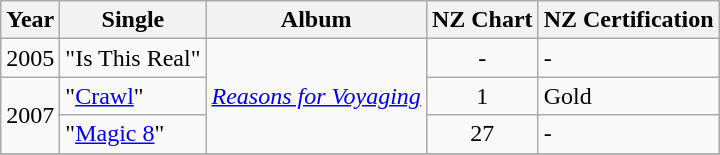<table class="wikitable">
<tr>
<th>Year</th>
<th>Single</th>
<th>Album</th>
<th>NZ Chart</th>
<th>NZ Certification</th>
</tr>
<tr>
<td>2005</td>
<td>"Is This Real"</td>
<td rowspan="3"><em><a href='#'>Reasons for Voyaging</a></em></td>
<td align="center">-</td>
<td>-</td>
</tr>
<tr>
<td rowspan="2">2007</td>
<td>"<a href='#'>Crawl</a>"</td>
<td align="center">1</td>
<td>Gold</td>
</tr>
<tr>
<td>"<a href='#'>Magic 8</a>"</td>
<td align="center">27</td>
<td>-</td>
</tr>
<tr>
</tr>
</table>
